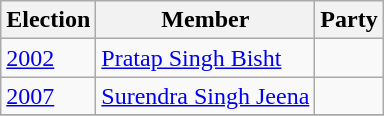<table class="wikitable sortable">
<tr>
<th>Election</th>
<th>Member</th>
<th colspan=2>Party</th>
</tr>
<tr>
<td><a href='#'>2002</a></td>
<td><a href='#'>Pratap Singh Bisht</a></td>
<td></td>
</tr>
<tr>
<td><a href='#'>2007</a></td>
<td><a href='#'>Surendra Singh Jeena</a></td>
<td></td>
</tr>
<tr>
</tr>
</table>
